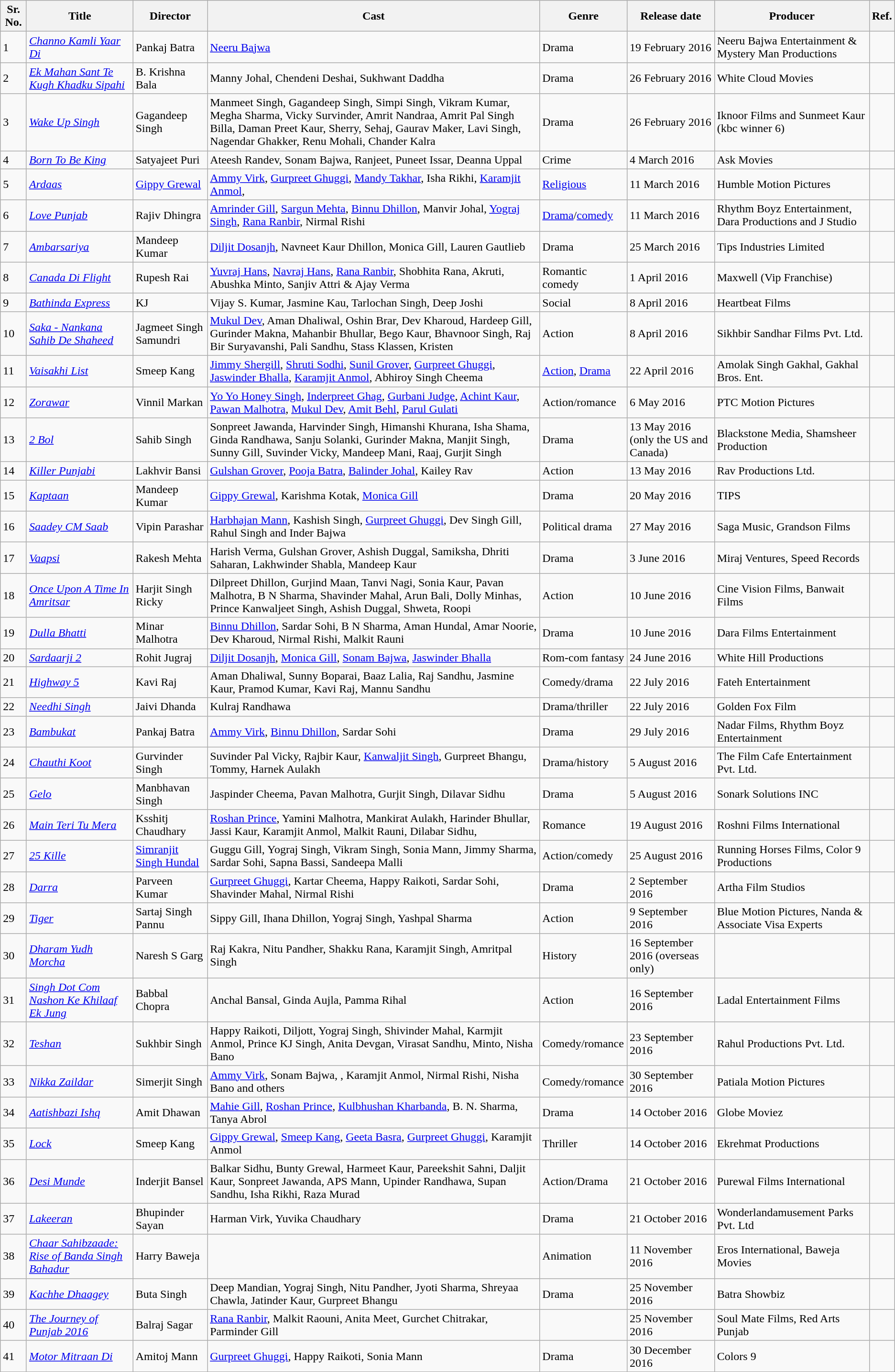<table class="wikitable">
<tr>
<th>Sr. No.</th>
<th>Title</th>
<th>Director</th>
<th>Cast</th>
<th>Genre</th>
<th>Release date</th>
<th>Producer</th>
<th>Ref.</th>
</tr>
<tr>
<td>1</td>
<td><em><a href='#'>Channo Kamli Yaar Di</a></em></td>
<td>Pankaj Batra</td>
<td><a href='#'>Neeru Bajwa</a></td>
<td>Drama</td>
<td>19 February 2016</td>
<td>Neeru Bajwa Entertainment & Mystery Man Productions</td>
<td></td>
</tr>
<tr>
<td>2</td>
<td><em><a href='#'>Ek Mahan Sant Te Kugh Khadku Sipahi</a></em></td>
<td>B. Krishna Bala</td>
<td>Manny Johal, Chendeni Deshai, Sukhwant Daddha</td>
<td>Drama</td>
<td>26 February 2016</td>
<td>White Cloud Movies</td>
<td></td>
</tr>
<tr>
<td>3</td>
<td><em><a href='#'>Wake Up Singh</a></em></td>
<td>Gagandeep Singh</td>
<td>Manmeet Singh, Gagandeep Singh, Simpi Singh, Vikram Kumar, Megha Sharma, Vicky Survinder, Amrit Nandraa, Amrit Pal Singh Billa, Daman Preet Kaur, Sherry, Sehaj, Gaurav Maker, Lavi Singh, Nagendar Ghakker, Renu Mohali, Chander Kalra</td>
<td>Drama</td>
<td>26 February 2016</td>
<td>Iknoor Films and Sunmeet Kaur (kbc winner 6)</td>
<td></td>
</tr>
<tr>
<td>4</td>
<td><em><a href='#'>Born To Be King</a></em></td>
<td>Satyajeet Puri</td>
<td>Ateesh Randev, Sonam Bajwa, Ranjeet, Puneet Issar, Deanna Uppal</td>
<td>Crime</td>
<td>4 March 2016</td>
<td>Ask Movies</td>
<td></td>
</tr>
<tr>
<td>5</td>
<td><em><a href='#'>Ardaas</a></em></td>
<td><a href='#'>Gippy Grewal</a></td>
<td><a href='#'>Ammy Virk</a>, <a href='#'>Gurpreet Ghuggi</a>, <a href='#'>Mandy Takhar</a>, Isha Rikhi, <a href='#'>Karamjit Anmol</a>, </td>
<td><a href='#'>Religious</a></td>
<td>11 March 2016</td>
<td>Humble Motion Pictures</td>
<td></td>
</tr>
<tr>
<td>6</td>
<td><em><a href='#'>Love Punjab</a></em></td>
<td>Rajiv Dhingra</td>
<td><a href='#'>Amrinder Gill</a>, <a href='#'>Sargun Mehta</a>, <a href='#'>Binnu Dhillon</a>, Manvir Johal, <a href='#'>Yograj Singh</a>, <a href='#'>Rana Ranbir</a>, Nirmal Rishi</td>
<td><a href='#'>Drama</a>/<a href='#'>comedy</a></td>
<td>11 March 2016</td>
<td>Rhythm Boyz Entertainment, Dara Productions and J Studio</td>
<td></td>
</tr>
<tr>
<td>7</td>
<td><em><a href='#'>Ambarsariya</a></em></td>
<td>Mandeep Kumar</td>
<td><a href='#'>Diljit Dosanjh</a>, Navneet Kaur Dhillon, Monica Gill, Lauren Gautlieb</td>
<td>Drama</td>
<td>25 March 2016</td>
<td>Tips Industries Limited</td>
<td></td>
</tr>
<tr>
<td>8</td>
<td><em><a href='#'>Canada Di Flight</a></em></td>
<td>Rupesh Rai</td>
<td><a href='#'>Yuvraj Hans</a>, <a href='#'>Navraj Hans</a>, <a href='#'>Rana Ranbir</a>, Shobhita Rana, Akruti, Abushka Minto, Sanjiv Attri & Ajay Verma</td>
<td>Romantic comedy</td>
<td>1 April 2016</td>
<td>Maxwell (Vip Franchise)</td>
<td></td>
</tr>
<tr>
<td>9</td>
<td><em><a href='#'>Bathinda Express</a></em></td>
<td>KJ</td>
<td>Vijay S. Kumar, Jasmine Kau, Tarlochan Singh, Deep Joshi</td>
<td>Social</td>
<td>8 April 2016</td>
<td>Heartbeat Films</td>
<td></td>
</tr>
<tr>
<td>10</td>
<td><em><a href='#'>Saka - Nankana Sahib De Shaheed</a></em></td>
<td>Jagmeet Singh Samundri</td>
<td><a href='#'>Mukul Dev</a>, Aman Dhaliwal, Oshin Brar, Dev Kharoud, Hardeep Gill, Gurinder Makna, Mahanbir Bhullar, Bego Kaur, Bhavnoor Singh, Raj Bir Suryavanshi, Pali Sandhu, Stass Klassen, Kristen</td>
<td>Action</td>
<td>8 April 2016</td>
<td>Sikhbir Sandhar Films Pvt. Ltd.</td>
<td></td>
</tr>
<tr>
<td>11</td>
<td><em><a href='#'>Vaisakhi List</a></em></td>
<td>Smeep Kang</td>
<td><a href='#'>Jimmy Shergill</a>, <a href='#'>Shruti Sodhi</a>, <a href='#'>Sunil Grover</a>, <a href='#'>Gurpreet Ghuggi</a>, <a href='#'>Jaswinder Bhalla</a>, <a href='#'>Karamjit Anmol</a>, Abhiroy Singh Cheema</td>
<td><a href='#'>Action</a>, <a href='#'>Drama</a></td>
<td>22 April 2016</td>
<td>Amolak Singh Gakhal, Gakhal Bros. Ent.</td>
<td></td>
</tr>
<tr>
<td>12</td>
<td><em><a href='#'>Zorawar</a></em></td>
<td>Vinnil Markan</td>
<td><a href='#'>Yo Yo Honey Singh</a>, <a href='#'>Inderpreet Ghag</a>, <a href='#'>Gurbani Judge</a>, <a href='#'>Achint Kaur</a>, <a href='#'>Pawan Malhotra</a>, <a href='#'>Mukul Dev</a>, <a href='#'>Amit Behl</a>, <a href='#'>Parul Gulati</a></td>
<td>Action/romance</td>
<td>6 May 2016</td>
<td>PTC Motion Pictures</td>
<td></td>
</tr>
<tr>
<td>13</td>
<td><em><a href='#'>2 Bol</a></em></td>
<td>Sahib Singh</td>
<td>Sonpreet Jawanda, Harvinder Singh, Himanshi Khurana, Isha Shama, Ginda Randhawa, Sanju Solanki, Gurinder Makna, Manjit Singh, Sunny Gill, Suvinder Vicky, Mandeep Mani, Raaj, Gurjit Singh</td>
<td>Drama</td>
<td>13 May 2016 (only the US and Canada)</td>
<td>Blackstone Media, Shamsheer Production</td>
<td></td>
</tr>
<tr>
<td>14</td>
<td><em><a href='#'>Killer Punjabi</a></em></td>
<td>Lakhvir Bansi</td>
<td><a href='#'>Gulshan Grover</a>, <a href='#'>Pooja Batra</a>, <a href='#'>Balinder Johal</a>, Kailey Rav</td>
<td>Action</td>
<td>13 May 2016</td>
<td>Rav Productions Ltd.</td>
<td></td>
</tr>
<tr>
<td>15</td>
<td><em><a href='#'>Kaptaan</a></em></td>
<td>Mandeep Kumar</td>
<td><a href='#'>Gippy Grewal</a>, Karishma Kotak, <a href='#'>Monica Gill</a></td>
<td>Drama</td>
<td>20 May 2016</td>
<td>TIPS</td>
<td></td>
</tr>
<tr>
<td>16</td>
<td><em><a href='#'>Saadey CM Saab</a></em></td>
<td>Vipin Parashar</td>
<td><a href='#'>Harbhajan Mann</a>, Kashish Singh, <a href='#'>Gurpreet Ghuggi</a>, Dev Singh Gill, Rahul Singh and Inder Bajwa</td>
<td>Political drama</td>
<td>27 May 2016</td>
<td>Saga Music, Grandson Films</td>
<td></td>
</tr>
<tr>
<td>17</td>
<td><em><a href='#'>Vaapsi</a></em></td>
<td>Rakesh Mehta</td>
<td>Harish Verma, Gulshan Grover, Ashish Duggal, Samiksha, Dhriti Saharan, Lakhwinder Shabla, Mandeep Kaur</td>
<td>Drama</td>
<td>3 June 2016</td>
<td>Miraj Ventures, Speed Records</td>
<td></td>
</tr>
<tr>
<td>18</td>
<td><em><a href='#'>Once Upon A Time In Amritsar</a></em></td>
<td>Harjit Singh Ricky</td>
<td>Dilpreet Dhillon, Gurjind Maan, Tanvi Nagi, Sonia Kaur, Pavan Malhotra, B N Sharma, Shavinder Mahal, Arun Bali, Dolly Minhas, Prince Kanwaljeet Singh, Ashish Duggal, Shweta, Roopi</td>
<td>Action</td>
<td>10 June 2016</td>
<td>Cine Vision Films, Banwait Films</td>
<td></td>
</tr>
<tr>
<td>19</td>
<td><em><a href='#'>Dulla Bhatti</a></em></td>
<td>Minar Malhotra</td>
<td><a href='#'>Binnu Dhillon</a>, Sardar Sohi, B N Sharma, Aman Hundal, Amar Noorie, Dev Kharoud, Nirmal Rishi, Malkit Rauni</td>
<td>Drama</td>
<td>10 June 2016</td>
<td>Dara Films Entertainment</td>
<td></td>
</tr>
<tr>
<td>20</td>
<td><em><a href='#'>Sardaarji 2</a></em></td>
<td>Rohit Jugraj</td>
<td><a href='#'>Diljit Dosanjh</a>, <a href='#'>Monica Gill</a>, <a href='#'>Sonam Bajwa</a>, <a href='#'>Jaswinder Bhalla</a></td>
<td>Rom-com fantasy</td>
<td>24 June 2016</td>
<td>White Hill Productions</td>
<td></td>
</tr>
<tr>
<td>21</td>
<td><em><a href='#'>Highway 5</a></em></td>
<td>Kavi Raj</td>
<td>Aman Dhaliwal, Sunny Boparai, Baaz Lalia, Raj Sandhu, Jasmine Kaur, Pramod Kumar, Kavi Raj, Mannu Sandhu</td>
<td>Comedy/drama</td>
<td>22 July 2016</td>
<td>Fateh Entertainment</td>
<td></td>
</tr>
<tr>
<td>22</td>
<td><em><a href='#'>Needhi Singh</a></em></td>
<td>Jaivi Dhanda</td>
<td>Kulraj Randhawa</td>
<td>Drama/thriller</td>
<td>22 July 2016</td>
<td>Golden Fox Film</td>
<td></td>
</tr>
<tr>
<td>23</td>
<td><em><a href='#'>Bambukat</a></em></td>
<td>Pankaj Batra</td>
<td><a href='#'>Ammy Virk</a>, <a href='#'>Binnu Dhillon</a>, Sardar Sohi</td>
<td>Drama</td>
<td>29 July 2016</td>
<td>Nadar Films, Rhythm Boyz Entertainment</td>
<td></td>
</tr>
<tr>
<td>24</td>
<td><em><a href='#'>Chauthi Koot</a></em></td>
<td>Gurvinder Singh</td>
<td>Suvinder Pal Vicky, Rajbir Kaur, <a href='#'>Kanwaljit Singh</a>, Gurpreet Bhangu, Tommy, Harnek Aulakh</td>
<td>Drama/history</td>
<td>5 August 2016</td>
<td>The Film Cafe Entertainment Pvt. Ltd.</td>
<td></td>
</tr>
<tr>
<td>25</td>
<td><em><a href='#'>Gelo</a></em></td>
<td>Manbhavan Singh</td>
<td>Jaspinder Cheema, Pavan Malhotra, Gurjit Singh, Dilavar Sidhu</td>
<td>Drama</td>
<td>5 August 2016</td>
<td>Sonark Solutions INC</td>
<td></td>
</tr>
<tr>
<td>26</td>
<td><em><a href='#'>Main Teri Tu Mera</a></em></td>
<td>Ksshitj Chaudhary</td>
<td><a href='#'>Roshan Prince</a>, Yamini Malhotra, Mankirat Aulakh, Harinder Bhullar, Jassi Kaur, Karamjit Anmol, Malkit Rauni, Dilabar Sidhu, </td>
<td>Romance</td>
<td>19 August 2016</td>
<td>Roshni Films International</td>
<td></td>
</tr>
<tr>
<td>27</td>
<td><em><a href='#'>25 Kille</a></em></td>
<td><a href='#'>Simranjit Singh Hundal</a></td>
<td>Guggu Gill, Yograj Singh, Vikram Singh, Sonia Mann, Jimmy Sharma, Sardar Sohi, Sapna Bassi, Sandeepa Malli</td>
<td>Action/comedy</td>
<td>25 August 2016</td>
<td>Running Horses Films, Color 9 Productions</td>
<td></td>
</tr>
<tr>
<td>28</td>
<td><em><a href='#'>Darra</a></em></td>
<td>Parveen Kumar</td>
<td><a href='#'>Gurpreet Ghuggi</a>, Kartar Cheema, Happy Raikoti, Sardar Sohi, Shavinder Mahal, Nirmal Rishi</td>
<td>Drama</td>
<td>2 September 2016</td>
<td>Artha Film Studios</td>
<td></td>
</tr>
<tr>
<td>29</td>
<td><em><a href='#'>Tiger</a></em></td>
<td>Sartaj Singh Pannu</td>
<td>Sippy Gill, Ihana Dhillon, Yograj Singh, Yashpal Sharma</td>
<td>Action</td>
<td>9 September 2016</td>
<td>Blue Motion Pictures, Nanda & Associate Visa Experts</td>
<td></td>
</tr>
<tr>
<td>30</td>
<td><em><a href='#'>Dharam Yudh Morcha</a></em></td>
<td>Naresh S Garg</td>
<td>Raj Kakra, Nitu Pandher, Shakku Rana, Karamjit Singh, Amritpal Singh</td>
<td>History</td>
<td>16 September 2016 (overseas only)</td>
<td></td>
<td></td>
</tr>
<tr>
<td>31</td>
<td><em><a href='#'>Singh Dot Com Nashon Ke Khilaaf Ek Jung</a></em></td>
<td>Babbal Chopra</td>
<td>Anchal Bansal, Ginda Aujla, Pamma Rihal</td>
<td>Action</td>
<td>16 September 2016</td>
<td>Ladal Entertainment Films</td>
<td></td>
</tr>
<tr>
<td>32</td>
<td><em><a href='#'>Teshan</a></em></td>
<td>Sukhbir Singh</td>
<td>Happy Raikoti, Diljott, Yograj Singh, Shivinder Mahal, Karmjit Anmol, Prince KJ Singh, Anita Devgan, Virasat Sandhu, Minto, Nisha Bano</td>
<td>Comedy/romance</td>
<td>23 September 2016</td>
<td>Rahul Productions Pvt. Ltd.</td>
<td></td>
</tr>
<tr>
<td>33</td>
<td><em><a href='#'>Nikka Zaildar</a></em></td>
<td>Simerjit Singh</td>
<td><a href='#'>Ammy Virk</a>, Sonam Bajwa, , Karamjit Anmol, Nirmal Rishi, Nisha Bano and others</td>
<td>Comedy/romance</td>
<td>30 September 2016</td>
<td>Patiala Motion Pictures</td>
<td></td>
</tr>
<tr>
<td>34</td>
<td><em><a href='#'>Aatishbazi Ishq</a></em></td>
<td>Amit Dhawan</td>
<td><a href='#'>Mahie Gill</a>, <a href='#'>Roshan Prince</a>, <a href='#'>Kulbhushan Kharbanda</a>, B. N. Sharma, Tanya Abrol</td>
<td>Drama</td>
<td>14 October 2016</td>
<td>Globe Moviez</td>
<td></td>
</tr>
<tr>
<td>35</td>
<td><em><a href='#'>Lock</a></em></td>
<td>Smeep Kang</td>
<td><a href='#'>Gippy Grewal</a>, <a href='#'>Smeep Kang</a>, <a href='#'>Geeta Basra</a>, <a href='#'>Gurpreet Ghuggi</a>, Karamjit Anmol</td>
<td>Thriller</td>
<td>14 October 2016</td>
<td>Ekrehmat Productions</td>
<td></td>
</tr>
<tr>
<td>36</td>
<td><em><a href='#'>Desi Munde</a></em></td>
<td>Inderjit Bansel</td>
<td>Balkar Sidhu, Bunty Grewal, Harmeet Kaur, Pareekshit Sahni, Daljit Kaur, Sonpreet Jawanda, APS Mann, Upinder Randhawa, Supan Sandhu, Isha Rikhi, Raza Murad</td>
<td>Action/Drama</td>
<td>21 October 2016</td>
<td>Purewal Films International</td>
<td></td>
</tr>
<tr>
<td>37</td>
<td><em><a href='#'>Lakeeran</a></em></td>
<td>Bhupinder Sayan</td>
<td>Harman Virk, Yuvika Chaudhary</td>
<td>Drama</td>
<td>21 October 2016</td>
<td>Wonderlandamusement Parks Pvt. Ltd</td>
<td></td>
</tr>
<tr>
<td>38</td>
<td><em><a href='#'>Chaar Sahibzaade: Rise of Banda Singh Bahadur</a></em></td>
<td>Harry Baweja</td>
<td></td>
<td>Animation</td>
<td>11 November 2016</td>
<td>Eros International, Baweja Movies</td>
<td></td>
</tr>
<tr>
<td>39</td>
<td><em><a href='#'>Kachhe Dhaagey</a></em></td>
<td>Buta Singh</td>
<td>Deep Mandian, Yograj Singh, Nitu Pandher, Jyoti Sharma, Shreyaa Chawla, Jatinder Kaur, Gurpreet Bhangu</td>
<td>Drama</td>
<td>25 November 2016</td>
<td>Batra Showbiz</td>
<td></td>
</tr>
<tr>
<td>40</td>
<td><em><a href='#'>The Journey of Punjab 2016</a></em></td>
<td>Balraj Sagar</td>
<td><a href='#'>Rana Ranbir</a>, Malkit Raouni, Anita Meet, Gurchet Chitrakar, Parminder Gill</td>
<td></td>
<td>25 November 2016</td>
<td>Soul Mate Films, Red Arts Punjab</td>
<td></td>
</tr>
<tr>
<td>41</td>
<td><em><a href='#'>Motor Mitraan Di</a></em></td>
<td>Amitoj Mann</td>
<td><a href='#'>Gurpreet Ghuggi</a>, Happy Raikoti, Sonia Mann</td>
<td>Drama</td>
<td>30 December 2016</td>
<td>Colors 9</td>
<td></td>
</tr>
</table>
